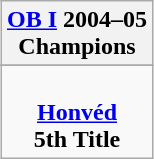<table class="wikitable" style="text-align: center; margin: 0 auto;">
<tr>
<th><a href='#'>OB I</a> 2004–05<br>Champions</th>
</tr>
<tr>
</tr>
<tr>
<td><br><strong><a href='#'>Honvéd</a></strong><br><strong>5th Title</strong></td>
</tr>
</table>
